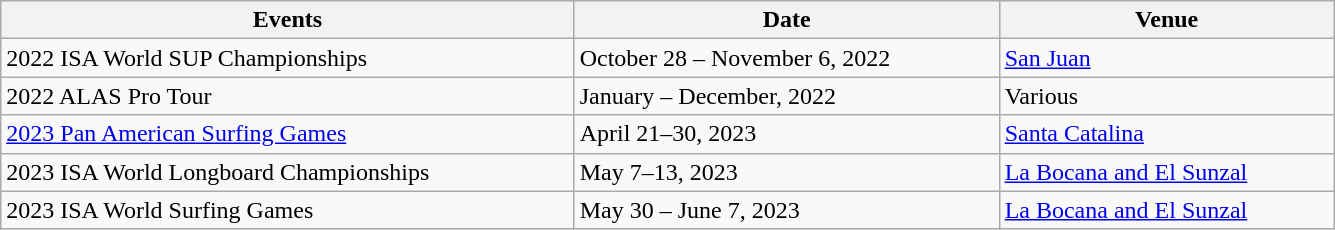<table class="wikitable" width=890>
<tr>
<th>Events</th>
<th>Date</th>
<th>Venue</th>
</tr>
<tr>
<td>2022 ISA World SUP Championships</td>
<td>October 28 – November 6, 2022</td>
<td> <a href='#'>San Juan</a></td>
</tr>
<tr>
<td>2022 ALAS Pro Tour</td>
<td>January – December, 2022</td>
<td>Various</td>
</tr>
<tr>
<td><a href='#'>2023 Pan American Surfing Games</a></td>
<td>April 21–30, 2023</td>
<td> <a href='#'>Santa Catalina</a></td>
</tr>
<tr>
<td>2023 ISA World Longboard Championships</td>
<td>May 7–13, 2023</td>
<td> <a href='#'>La Bocana and El Sunzal</a></td>
</tr>
<tr>
<td>2023 ISA World Surfing Games</td>
<td>May 30 – June 7, 2023</td>
<td> <a href='#'>La Bocana and El Sunzal</a></td>
</tr>
</table>
